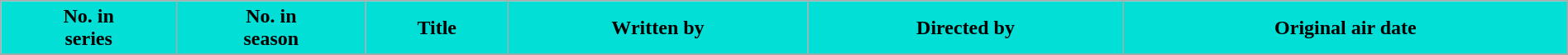<table class="wikitable plainrowheaders" style="width:100%; margin:auto;">
<tr>
<th style="background-color: #01DFD7; color:black;">No. in<br>series</th>
<th style="background-color: #01DFD7; color:black;">No. in<br>season</th>
<th style="background-color: #01DFD7; color:black;">Title</th>
<th style="background-color: #01DFD7; color:black;">Written by</th>
<th style="background-color: #01DFD7; color:black;">Directed by</th>
<th style="background-color: #01DFD7; color:black;">Original air date</th>
</tr>
<tr>
</tr>
</table>
